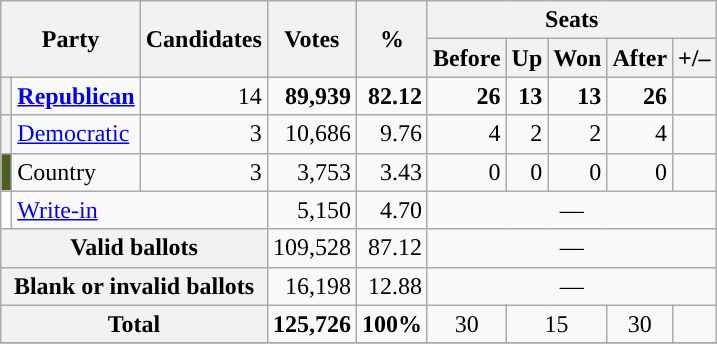<table class="wikitable">
<tr>
<th rowspan="2" colspan="2">Party</th>
<th rowspan="2">Candidates</th>
<th rowspan="2">Votes</th>
<th rowspan="2">%</th>
<th colspan="5">Seats</th>
</tr>
<tr>
<th>Before<br></th>
<th>Up</th>
<th>Won</th>
<th>After<br></th>
<th>+/–</th>
</tr>
<tr>
<th style="background-color:"></th>
<td><strong><a href='#'>Republican</a></strong></td>
<td align="right">14</td>
<td align="right"><strong>89,939</strong></td>
<td align="right"><strong>82.12</strong></td>
<td align="right"><strong>26</strong></td>
<td align="right"><strong>13</strong></td>
<td align="right"><strong>13</strong></td>
<td align="right"><strong>26</strong></td>
<td align="right"></td>
</tr>
<tr>
<th style="background-color:"></th>
<td><a href='#'>Democratic</a></td>
<td align="right">3</td>
<td align="right">10,686</td>
<td align="right">9.76</td>
<td align="right">4</td>
<td align="right">2</td>
<td align="right">2</td>
<td align="right">4</td>
<td align="right"></td>
</tr>
<tr>
<th style="background-color:#4B6020"></th>
<td>Country</td>
<td align="right">3</td>
<td align="right">3,753</td>
<td align="right">3.43</td>
<td align="right">0</td>
<td align="right">0</td>
<td align="right">0</td>
<td align="right">0</td>
<td align="right"></td>
</tr>
<tr>
<th style="background-color:#ffffff"></th>
<td colspan=2><a href='#'>Write-in</a></td>
<td align="right">5,150</td>
<td align="right">4.70</td>
<td align="center" colspan="5">—</td>
</tr>
<tr>
<th colspan="3">Valid ballots</th>
<td align="right">109,528</td>
<td align="right">87.12</td>
<td align="center" colspan="5">—</td>
</tr>
<tr>
<th colspan="3">Blank or invalid ballots</th>
<td align="right">16,198</td>
<td align="right">12.88</td>
<td align="center" colspan="5">—</td>
</tr>
<tr>
<th colspan="3">Total</th>
<td align="right"><strong>125,726</strong></td>
<td align="right"><strong>100%</strong></td>
<td align="center">30</td>
<td colspan="2" align="center">15</td>
<td align="center">30</td>
<td align="right"></td>
</tr>
<tr>
</tr>
</table>
